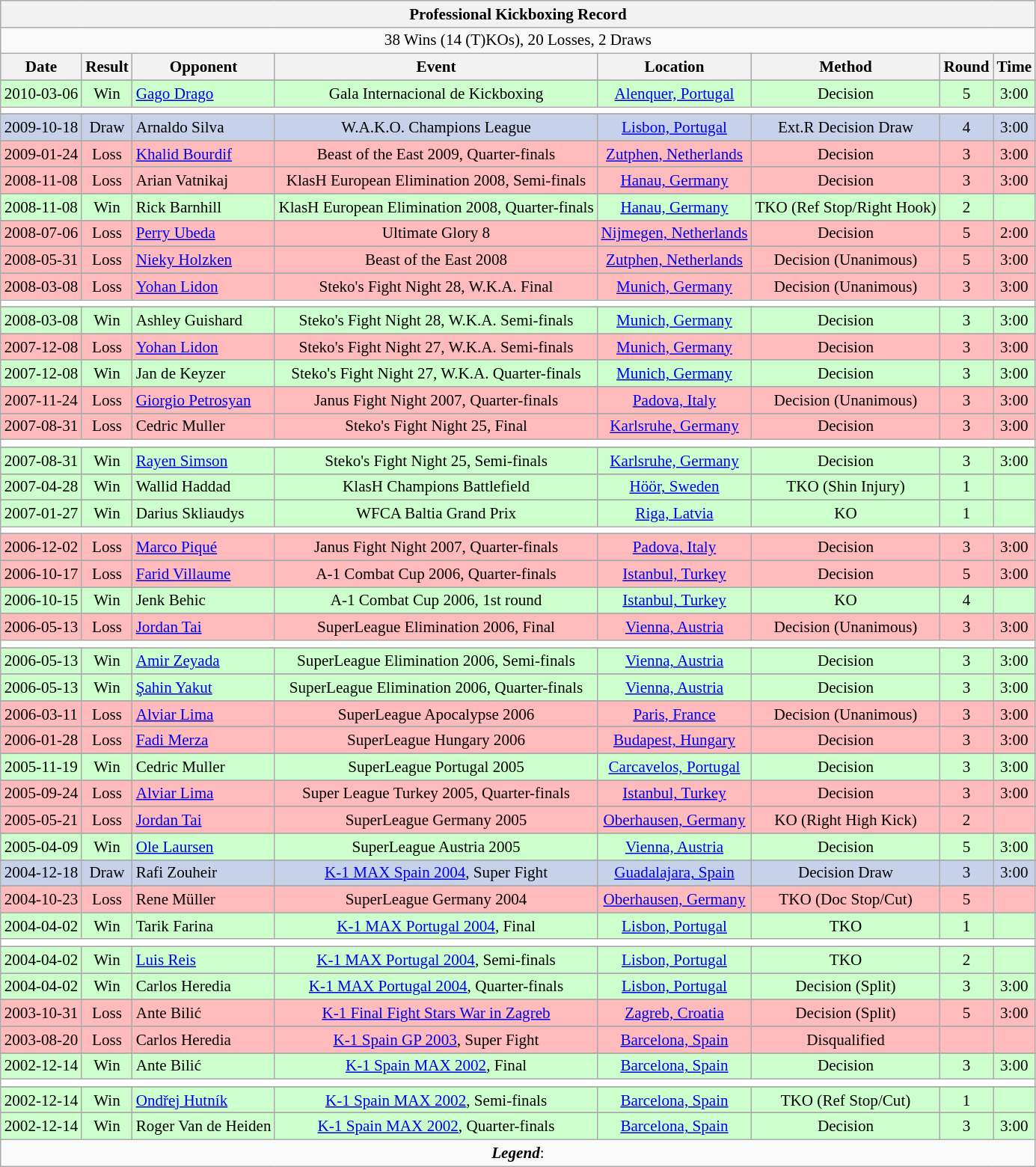<table class="wikitable collapsible"  style="font-size:88%; text-align:center;">
<tr>
<th colspan=9>Professional Kickboxing Record</th>
</tr>
<tr>
<td colspan=9>38 Wins (14 (T)KOs), 20 Losses, 2 Draws</td>
</tr>
<tr>
<th>Date</th>
<th>Result</th>
<th>Opponent</th>
<th>Event</th>
<th>Location</th>
<th>Method</th>
<th>Round</th>
<th>Time</th>
</tr>
<tr>
</tr>
<tr bgcolor="#CCFFCC">
<td>2010-03-06</td>
<td>Win</td>
<td align=left> <a href='#'>Gago Drago</a></td>
<td>Gala Internacional de Kickboxing</td>
<td><a href='#'>Alenquer, Portugal</a></td>
<td>Decision</td>
<td>5</td>
<td>3:00</td>
</tr>
<tr>
<th style="background:white" colspan=9></th>
</tr>
<tr>
</tr>
<tr bgcolor="#c5d2ea">
<td>2009-10-18</td>
<td>Draw</td>
<td align=left> Arnaldo Silva</td>
<td>W.A.K.O. Champions League</td>
<td><a href='#'>Lisbon, Portugal</a></td>
<td>Ext.R Decision Draw</td>
<td>4</td>
<td>3:00</td>
</tr>
<tr>
</tr>
<tr bgcolor="#FFBBBB">
<td>2009-01-24</td>
<td>Loss</td>
<td align=left> <a href='#'>Khalid Bourdif</a></td>
<td>Beast of the East 2009, Quarter-finals</td>
<td><a href='#'>Zutphen, Netherlands</a></td>
<td>Decision</td>
<td>3</td>
<td>3:00</td>
</tr>
<tr>
</tr>
<tr bgcolor="#FFBBBB">
<td>2008-11-08</td>
<td>Loss</td>
<td align=left> Arian Vatnikaj</td>
<td>KlasH European Elimination 2008, Semi-finals</td>
<td><a href='#'>Hanau, Germany</a></td>
<td>Decision</td>
<td>3</td>
<td>3:00</td>
</tr>
<tr>
</tr>
<tr bgcolor="#CCFFCC">
<td>2008-11-08</td>
<td>Win</td>
<td align=left> Rick Barnhill</td>
<td>KlasH European Elimination 2008, Quarter-finals</td>
<td><a href='#'>Hanau, Germany</a></td>
<td>TKO (Ref Stop/Right Hook)</td>
<td>2</td>
<td></td>
</tr>
<tr>
</tr>
<tr bgcolor="#FFBBBB">
<td>2008-07-06</td>
<td>Loss</td>
<td align=left> <a href='#'>Perry Ubeda</a></td>
<td>Ultimate Glory 8</td>
<td><a href='#'>Nijmegen, Netherlands</a></td>
<td>Decision</td>
<td>5</td>
<td>2:00</td>
</tr>
<tr>
</tr>
<tr bgcolor="#FFBBBB">
<td>2008-05-31</td>
<td>Loss</td>
<td align=left> <a href='#'>Nieky Holzken</a></td>
<td>Beast of the East 2008</td>
<td><a href='#'>Zutphen, Netherlands</a></td>
<td>Decision (Unanimous)</td>
<td>5</td>
<td>3:00</td>
</tr>
<tr>
</tr>
<tr bgcolor="#FFBBBB">
<td>2008-03-08</td>
<td>Loss</td>
<td align=left> <a href='#'>Yohan Lidon</a></td>
<td>Steko's Fight Night 28, W.K.A. Final</td>
<td><a href='#'>Munich, Germany</a></td>
<td>Decision (Unanimous)</td>
<td>3</td>
<td>3:00</td>
</tr>
<tr>
<th style="background:white" colspan=9></th>
</tr>
<tr>
</tr>
<tr bgcolor="#CCFFCC">
<td>2008-03-08</td>
<td>Win</td>
<td align=left> Ashley Guishard</td>
<td>Steko's Fight Night 28, W.K.A. Semi-finals</td>
<td><a href='#'>Munich, Germany</a></td>
<td>Decision</td>
<td>3</td>
<td>3:00</td>
</tr>
<tr>
</tr>
<tr bgcolor="#FFBBBB">
<td>2007-12-08</td>
<td>Loss</td>
<td align=left> <a href='#'>Yohan Lidon</a></td>
<td>Steko's Fight Night 27, W.K.A. Semi-finals</td>
<td><a href='#'>Munich, Germany</a></td>
<td>Decision</td>
<td>3</td>
<td>3:00</td>
</tr>
<tr>
</tr>
<tr bgcolor="#CCFFCC">
<td>2007-12-08</td>
<td>Win</td>
<td align=left> Jan de Keyzer</td>
<td>Steko's Fight Night 27, W.K.A. Quarter-finals</td>
<td><a href='#'>Munich, Germany</a></td>
<td>Decision</td>
<td>3</td>
<td>3:00</td>
</tr>
<tr>
</tr>
<tr bgcolor="#FFBBBB">
<td>2007-11-24</td>
<td>Loss</td>
<td align=left> <a href='#'>Giorgio Petrosyan</a></td>
<td>Janus Fight Night 2007, Quarter-finals</td>
<td><a href='#'>Padova, Italy</a></td>
<td>Decision (Unanimous)</td>
<td>3</td>
<td>3:00</td>
</tr>
<tr>
</tr>
<tr bgcolor="#FFBBBB">
<td>2007-08-31</td>
<td>Loss</td>
<td align=left> Cedric Muller</td>
<td>Steko's Fight Night 25, Final</td>
<td><a href='#'>Karlsruhe, Germany</a></td>
<td>Decision</td>
<td>3</td>
<td>3:00</td>
</tr>
<tr>
<th style="background:white" colspan=9></th>
</tr>
<tr>
</tr>
<tr bgcolor="#CCFFCC">
<td>2007-08-31</td>
<td>Win</td>
<td align=left> <a href='#'>Rayen Simson</a></td>
<td>Steko's Fight Night 25, Semi-finals</td>
<td><a href='#'>Karlsruhe, Germany</a></td>
<td>Decision</td>
<td>3</td>
<td>3:00</td>
</tr>
<tr>
</tr>
<tr bgcolor="#CCFFCC">
<td>2007-04-28</td>
<td>Win</td>
<td align=left> Wallid Haddad</td>
<td>KlasH Champions Battlefield</td>
<td><a href='#'>Höör, Sweden</a></td>
<td>TKO (Shin Injury)</td>
<td>1</td>
<td></td>
</tr>
<tr>
</tr>
<tr bgcolor="#CCFFCC">
<td>2007-01-27</td>
<td>Win</td>
<td align=left> Darius Skliaudys</td>
<td>WFCA Baltia Grand Prix</td>
<td><a href='#'>Riga, Latvia</a></td>
<td>KO</td>
<td>1</td>
<td></td>
</tr>
<tr>
<th style="background:white" colspan=9></th>
</tr>
<tr>
</tr>
<tr bgcolor="#FFBBBB">
<td>2006-12-02</td>
<td>Loss</td>
<td align=left> <a href='#'>Marco Piqué</a></td>
<td>Janus Fight Night 2007, Quarter-finals</td>
<td><a href='#'>Padova, Italy</a></td>
<td>Decision</td>
<td>3</td>
<td>3:00</td>
</tr>
<tr>
</tr>
<tr bgcolor="#FFBBBB">
<td>2006-10-17</td>
<td>Loss</td>
<td align=left> <a href='#'>Farid Villaume</a></td>
<td>A-1 Combat Cup 2006, Quarter-finals</td>
<td><a href='#'>Istanbul, Turkey</a></td>
<td>Decision</td>
<td>5</td>
<td>3:00</td>
</tr>
<tr>
</tr>
<tr bgcolor="#CCFFCC">
<td>2006-10-15</td>
<td>Win</td>
<td align=left> Jenk Behic</td>
<td>A-1 Combat Cup 2006, 1st round</td>
<td><a href='#'>Istanbul, Turkey</a></td>
<td>KO</td>
<td>4</td>
<td></td>
</tr>
<tr>
</tr>
<tr bgcolor="#FFBBBB">
<td>2006-05-13</td>
<td>Loss</td>
<td align=left> <a href='#'>Jordan Tai</a></td>
<td>SuperLeague Elimination 2006, Final</td>
<td><a href='#'>Vienna, Austria</a></td>
<td>Decision (Unanimous)</td>
<td>3</td>
<td>3:00</td>
</tr>
<tr>
<th style="background:white" colspan=9></th>
</tr>
<tr>
</tr>
<tr bgcolor="#CCFFCC">
<td>2006-05-13</td>
<td>Win</td>
<td align=left> <a href='#'>Amir Zeyada</a></td>
<td>SuperLeague Elimination 2006, Semi-finals</td>
<td><a href='#'>Vienna, Austria</a></td>
<td>Decision</td>
<td>3</td>
<td>3:00</td>
</tr>
<tr>
</tr>
<tr bgcolor="#CCFFCC">
<td>2006-05-13</td>
<td>Win</td>
<td align=left> <a href='#'>Şahin Yakut</a></td>
<td>SuperLeague Elimination 2006, Quarter-finals</td>
<td><a href='#'>Vienna, Austria</a></td>
<td>Decision</td>
<td>3</td>
<td>3:00</td>
</tr>
<tr>
</tr>
<tr bgcolor="#FFBBBB">
<td>2006-03-11</td>
<td>Loss</td>
<td align=left> <a href='#'>Alviar Lima</a></td>
<td>SuperLeague Apocalypse 2006</td>
<td><a href='#'>Paris, France</a></td>
<td>Decision (Unanimous)</td>
<td>3</td>
<td>3:00</td>
</tr>
<tr>
</tr>
<tr bgcolor="#FFBBBB">
<td>2006-01-28</td>
<td>Loss</td>
<td align=left> <a href='#'>Fadi Merza</a></td>
<td>SuperLeague Hungary 2006</td>
<td><a href='#'>Budapest, Hungary</a></td>
<td>Decision</td>
<td>3</td>
<td>3:00</td>
</tr>
<tr>
</tr>
<tr bgcolor="#CCFFCC">
<td>2005-11-19</td>
<td>Win</td>
<td align=left> Cedric Muller</td>
<td>SuperLeague Portugal 2005</td>
<td><a href='#'>Carcavelos, Portugal</a></td>
<td>Decision</td>
<td>3</td>
<td>3:00</td>
</tr>
<tr>
</tr>
<tr bgcolor="#FFBBBB">
<td>2005-09-24</td>
<td>Loss</td>
<td align=left> <a href='#'>Alviar Lima</a></td>
<td>Super League Turkey 2005, Quarter-finals</td>
<td><a href='#'>Istanbul, Turkey</a></td>
<td>Decision</td>
<td>3</td>
<td>3:00</td>
</tr>
<tr>
</tr>
<tr bgcolor="#FFBBBB">
<td>2005-05-21</td>
<td>Loss</td>
<td align=left> <a href='#'>Jordan Tai</a></td>
<td>SuperLeague Germany 2005</td>
<td><a href='#'>Oberhausen, Germany</a></td>
<td>KO (Right High Kick)</td>
<td>2</td>
<td></td>
</tr>
<tr>
</tr>
<tr bgcolor="#CCFFCC">
<td>2005-04-09</td>
<td>Win</td>
<td align=left> <a href='#'>Ole Laursen</a></td>
<td>SuperLeague Austria 2005</td>
<td><a href='#'>Vienna, Austria</a></td>
<td>Decision</td>
<td>5</td>
<td>3:00</td>
</tr>
<tr>
</tr>
<tr bgcolor="#c5d2ea">
<td>2004-12-18</td>
<td>Draw</td>
<td align=left> Rafi Zouheir</td>
<td><a href='#'>K-1 MAX Spain 2004</a>, Super Fight</td>
<td><a href='#'>Guadalajara, Spain</a></td>
<td>Decision Draw</td>
<td>3</td>
<td>3:00</td>
</tr>
<tr>
</tr>
<tr bgcolor="#FFBBBB">
<td>2004-10-23</td>
<td>Loss</td>
<td align=left> Rene Müller</td>
<td>SuperLeague Germany 2004</td>
<td><a href='#'>Oberhausen, Germany</a></td>
<td>TKO (Doc Stop/Cut)</td>
<td>5</td>
<td></td>
</tr>
<tr>
</tr>
<tr bgcolor="#CCFFCC">
<td>2004-04-02</td>
<td>Win</td>
<td align=left> Tarik Farina</td>
<td><a href='#'>K-1 MAX Portugal 2004</a>, Final</td>
<td><a href='#'>Lisbon, Portugal</a></td>
<td>TKO</td>
<td>1</td>
<td></td>
</tr>
<tr>
<th style="background:white" colspan=9></th>
</tr>
<tr>
</tr>
<tr bgcolor="#CCFFCC">
<td>2004-04-02</td>
<td>Win</td>
<td align=left> <a href='#'>Luis Reis</a></td>
<td><a href='#'>K-1 MAX Portugal 2004</a>, Semi-finals</td>
<td><a href='#'>Lisbon, Portugal</a></td>
<td>TKO</td>
<td>2</td>
<td></td>
</tr>
<tr>
</tr>
<tr bgcolor="#CCFFCC">
<td>2004-04-02</td>
<td>Win</td>
<td align=left> Carlos Heredia</td>
<td><a href='#'>K-1 MAX Portugal 2004</a>, Quarter-finals</td>
<td><a href='#'>Lisbon, Portugal</a></td>
<td>Decision (Split)</td>
<td>3</td>
<td>3:00</td>
</tr>
<tr>
</tr>
<tr bgcolor="#FFBBBB">
<td>2003-10-31</td>
<td>Loss</td>
<td align=left> Ante Bilić</td>
<td><a href='#'>K-1 Final Fight Stars War in Zagreb</a></td>
<td><a href='#'>Zagreb, Croatia</a></td>
<td>Decision (Split)</td>
<td>5</td>
<td>3:00</td>
</tr>
<tr>
</tr>
<tr bgcolor="#FFBBBB">
<td>2003-08-20</td>
<td>Loss</td>
<td align=left> Carlos Heredia</td>
<td><a href='#'>K-1 Spain GP 2003</a>, Super Fight</td>
<td><a href='#'>Barcelona, Spain</a></td>
<td>Disqualified</td>
<td></td>
<td></td>
</tr>
<tr>
</tr>
<tr bgcolor="#CCFFCC">
<td>2002-12-14</td>
<td>Win</td>
<td align=left> Ante Bilić</td>
<td><a href='#'>K-1 Spain MAX 2002</a>, Final</td>
<td><a href='#'>Barcelona, Spain</a></td>
<td>Decision</td>
<td>3</td>
<td>3:00</td>
</tr>
<tr>
<th style="background:white" colspan=9></th>
</tr>
<tr>
</tr>
<tr bgcolor="#CCFFCC">
<td>2002-12-14</td>
<td>Win</td>
<td align=left> <a href='#'>Ondřej Hutník</a></td>
<td><a href='#'>K-1 Spain MAX 2002</a>, Semi-finals</td>
<td><a href='#'>Barcelona, Spain</a></td>
<td>TKO (Ref Stop/Cut)</td>
<td>1</td>
<td></td>
</tr>
<tr>
</tr>
<tr bgcolor="#CCFFCC">
<td>2002-12-14</td>
<td>Win</td>
<td align=left> Roger Van de Heiden</td>
<td><a href='#'>K-1 Spain MAX 2002</a>, Quarter-finals</td>
<td><a href='#'>Barcelona, Spain</a></td>
<td>Decision</td>
<td>3</td>
<td>3:00</td>
</tr>
<tr>
<td colspan=9><strong><em>Legend</em></strong>:    </td>
</tr>
</table>
